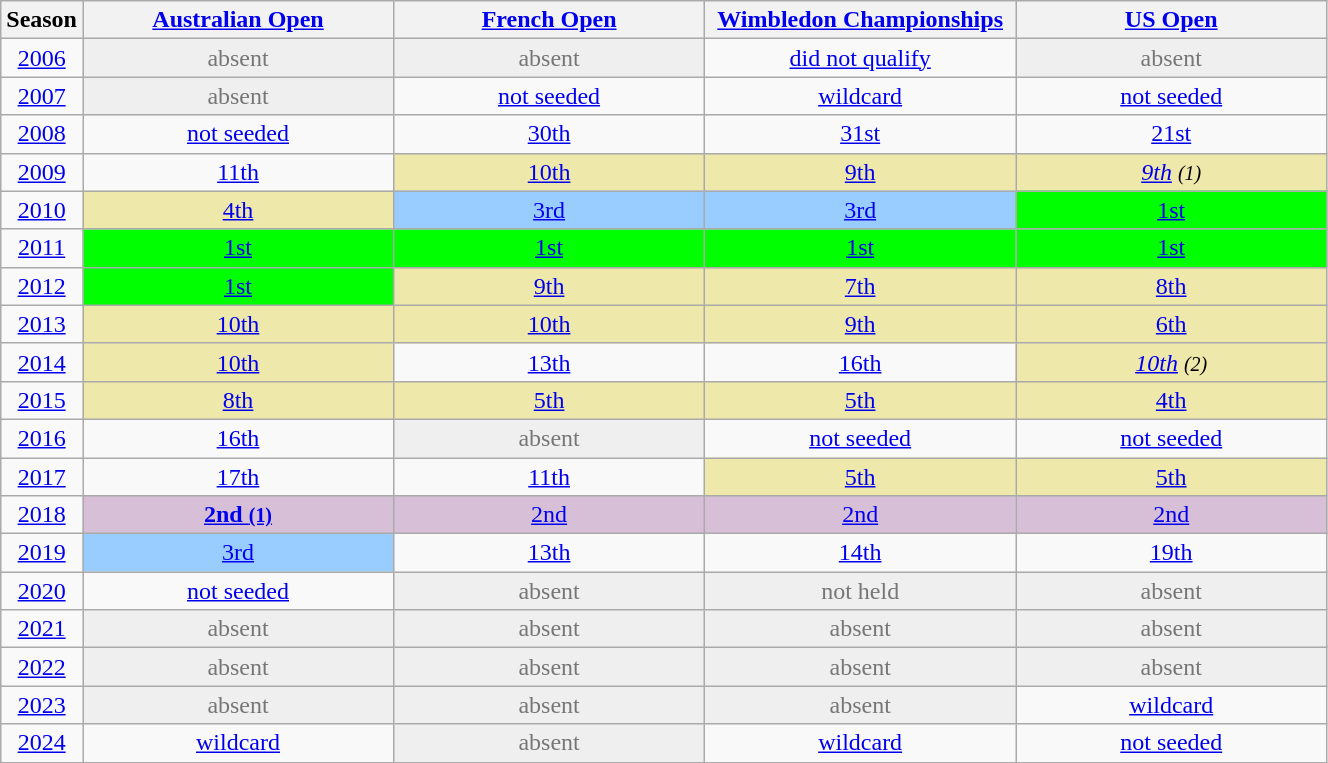<table class=wikitable style=text-align:center>
<tr>
<th>Season</th>
<th width=200><a href='#'>Australian Open</a></th>
<th width=200><a href='#'>French Open</a></th>
<th width=200><a href='#'>Wimbledon Championships</a></th>
<th width=200><a href='#'>US Open</a></th>
</tr>
<tr>
<td><a href='#'>2006</a></td>
<td style=background:#efefef;color:#767676>absent</td>
<td style=background:#efefef;color:#767676>absent</td>
<td><a href='#'>did not qualify</a></td>
<td style=background:#efefef;color:#767676>absent</td>
</tr>
<tr>
<td><a href='#'>2007</a></td>
<td style=background:#efefef;color:#767676>absent</td>
<td><a href='#'>not seeded</a></td>
<td><a href='#'>wildcard</a></td>
<td><a href='#'>not seeded</a></td>
</tr>
<tr>
<td><a href='#'>2008</a></td>
<td><a href='#'>not seeded</a></td>
<td><a href='#'>30th</a></td>
<td><a href='#'>31st</a></td>
<td><a href='#'>21st</a></td>
</tr>
<tr>
<td><a href='#'>2009</a></td>
<td><a href='#'>11th</a></td>
<td bgcolor=EEE8AA><a href='#'>10th</a></td>
<td bgcolor=EEE8AA><a href='#'>9th</a></td>
<td bgcolor=EEE8AA><em><a href='#'>9th</a> <small>(1)</small></em></td>
</tr>
<tr>
<td><a href='#'>2010</a></td>
<td bgcolor=EEE8AA><a href='#'>4th</a></td>
<td bgcolor=99ccff><a href='#'>3rd</a></td>
<td bgcolor=99ccff><a href='#'>3rd</a></td>
<td bgcolor=lime><a href='#'>1st</a></td>
</tr>
<tr>
<td><a href='#'>2011</a></td>
<td bgcolor=lime><a href='#'>1st</a></td>
<td bgcolor=lime><a href='#'>1st</a></td>
<td bgcolor=lime><a href='#'>1st</a></td>
<td bgcolor=lime><a href='#'>1st</a></td>
</tr>
<tr>
<td><a href='#'>2012</a></td>
<td bgcolor=lime><a href='#'>1st</a></td>
<td bgcolor=EEE8AA><a href='#'>9th</a></td>
<td bgcolor=EEE8AA><a href='#'>7th</a></td>
<td bgcolor=EEE8AA><a href='#'>8th</a></td>
</tr>
<tr>
<td><a href='#'>2013</a></td>
<td bgcolor=EEE8AA><a href='#'>10th</a></td>
<td bgcolor=EEE8AA><a href='#'>10th</a></td>
<td bgcolor=EEE8AA><a href='#'>9th</a></td>
<td bgcolor=EEE8AA><a href='#'>6th</a></td>
</tr>
<tr>
<td><a href='#'>2014</a></td>
<td bgcolor=EEE8AA><a href='#'>10th</a></td>
<td><a href='#'>13th</a></td>
<td><a href='#'>16th</a></td>
<td bgcolor=EEE8AA><em><a href='#'>10th</a> <small>(2)</small></em></td>
</tr>
<tr>
<td><a href='#'>2015</a></td>
<td bgcolor=EEE8AA><a href='#'>8th</a></td>
<td bgcolor=EEE8AA><a href='#'>5th</a></td>
<td bgcolor=EEE8AA><a href='#'>5th</a></td>
<td bgcolor=EEE8AA><a href='#'>4th</a></td>
</tr>
<tr>
<td><a href='#'>2016</a></td>
<td><a href='#'>16th</a></td>
<td style=background:#efefef;color:#767676>absent</td>
<td><a href='#'>not seeded</a></td>
<td><a href='#'>not seeded</a></td>
</tr>
<tr>
<td><a href='#'>2017</a></td>
<td><a href='#'>17th</a></td>
<td><a href='#'>11th</a></td>
<td bgcolor=EEE8AA><a href='#'>5th</a></td>
<td bgcolor=EEE8AA><a href='#'>5th</a></td>
</tr>
<tr>
<td><a href='#'>2018</a></td>
<td bgcolor=thistle><a href='#'><strong>2nd <small>(1)</small></strong></a></td>
<td bgcolor=thistle><a href='#'>2nd</a></td>
<td bgcolor=thistle><a href='#'>2nd</a></td>
<td bgcolor=thistle><a href='#'>2nd</a></td>
</tr>
<tr>
<td><a href='#'>2019</a></td>
<td bgcolor=99ccff><a href='#'>3rd</a></td>
<td><a href='#'>13th</a></td>
<td><a href='#'>14th</a></td>
<td><a href='#'>19th</a></td>
</tr>
<tr>
<td><a href='#'>2020</a></td>
<td><a href='#'>not seeded</a></td>
<td style=background:#efefef;color:#767676>absent</td>
<td style=background:#efefef;color:#767676>not held</td>
<td style=background:#efefef;color:#767676>absent</td>
</tr>
<tr>
<td><a href='#'>2021</a></td>
<td style=background:#efefef;color:#767676>absent</td>
<td style=background:#efefef;color:#767676>absent</td>
<td style=background:#efefef;color:#767676>absent</td>
<td style=background:#efefef;color:#767676>absent</td>
</tr>
<tr>
<td><a href='#'>2022</a></td>
<td style=background:#efefef;color:#767676>absent</td>
<td style=background:#efefef;color:#767676>absent</td>
<td style=background:#efefef;color:#767676>absent</td>
<td style=background:#efefef;color:#767676>absent</td>
</tr>
<tr>
<td><a href='#'>2023</a></td>
<td style=background:#efefef;color:#767676>absent</td>
<td style=background:#efefef;color:#767676>absent</td>
<td style=background:#efefef;color:#767676>absent</td>
<td><a href='#'>wildcard</a></td>
</tr>
<tr>
<td><a href='#'>2024</a></td>
<td><a href='#'>wildcard</a></td>
<td style=background:#efefef;color:#767676>absent</td>
<td><a href='#'>wildcard</a></td>
<td><a href='#'>not seeded</a></td>
</tr>
</table>
